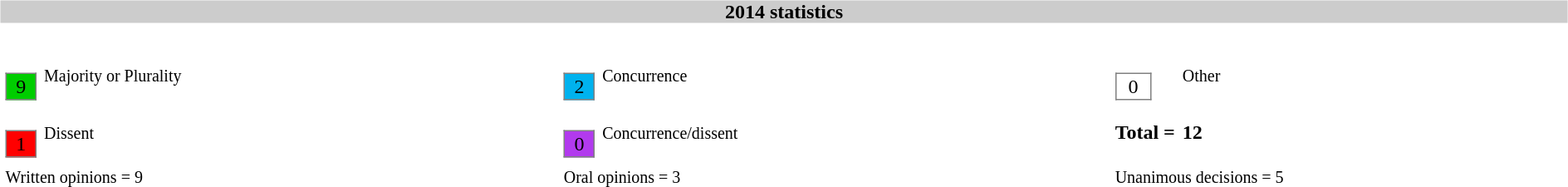<table width=100%>
<tr>
<td><br><table width=100% align=center cellpadding=0 cellspacing=0>
<tr>
<th bgcolor=#CCCCCC>2014 statistics</th>
</tr>
<tr>
<td><br><table width=100% cellpadding="2" cellspacing="2" border="0"width=25px>
<tr>
<td><br><table border="1" style="border-collapse:collapse;">
<tr>
<td align=center bgcolor=#00CD00 width=25px>9</td>
</tr>
</table>
</td>
<td><small>Majority or Plurality</small></td>
<td width=25px><br><table border="1" style="border-collapse:collapse;">
<tr>
<td align=center width=25px bgcolor=#00B2EE>2</td>
</tr>
</table>
</td>
<td><small>Concurrence</small></td>
<td width=25px><br><table border="1" style="border-collapse:collapse;">
<tr>
<td align=center width=25px bgcolor=white>0</td>
</tr>
</table>
</td>
<td><small>Other</small></td>
</tr>
<tr>
<td width=25px><br><table border="1" style="border-collapse:collapse;">
<tr>
<td align=center width=25px bgcolor=red>1</td>
</tr>
</table>
</td>
<td><small>Dissent</small></td>
<td width=25px><br><table border="1" style="border-collapse:collapse;">
<tr>
<td align=center width=25px bgcolor=#B23AEE>0</td>
</tr>
</table>
</td>
<td><small>Concurrence/dissent</small></td>
<td white-space: nowrap><strong>Total = </strong></td>
<td><strong>12</strong></td>
</tr>
<tr>
<td colspan=2><small>Written opinions = 9</small></td>
<td colspan=2><small>Oral opinions = 3</small></td>
<td colspan=2><small> Unanimous decisions = 5</small></td>
</tr>
</table>
</td>
</tr>
</table>
</td>
</tr>
</table>
